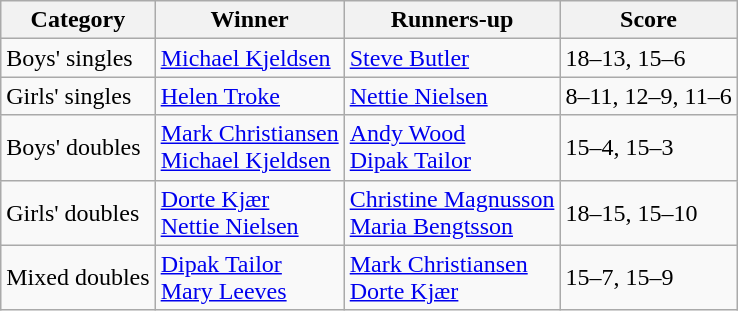<table class="wikitable">
<tr>
<th>Category</th>
<th>Winner</th>
<th>Runners-up</th>
<th>Score</th>
</tr>
<tr>
<td>Boys' singles</td>
<td> <a href='#'>Michael Kjeldsen</a></td>
<td> <a href='#'>Steve Butler</a></td>
<td>18–13, 15–6</td>
</tr>
<tr>
<td>Girls' singles</td>
<td> <a href='#'>Helen Troke</a></td>
<td> <a href='#'>Nettie Nielsen</a></td>
<td>8–11, 12–9, 11–6</td>
</tr>
<tr>
<td>Boys' doubles</td>
<td> <a href='#'>Mark Christiansen</a><br> <a href='#'>Michael Kjeldsen</a></td>
<td> <a href='#'>Andy Wood</a><br> <a href='#'>Dipak Tailor</a></td>
<td>15–4, 15–3</td>
</tr>
<tr>
<td>Girls' doubles</td>
<td> <a href='#'>Dorte Kjær</a><br> <a href='#'>Nettie Nielsen</a></td>
<td> <a href='#'>Christine Magnusson</a><br> <a href='#'>Maria Bengtsson</a></td>
<td>18–15, 15–10</td>
</tr>
<tr>
<td>Mixed doubles</td>
<td> <a href='#'>Dipak Tailor</a><br> <a href='#'>Mary Leeves</a></td>
<td> <a href='#'>Mark Christiansen</a><br> <a href='#'>Dorte Kjær</a></td>
<td>15–7, 15–9</td>
</tr>
</table>
